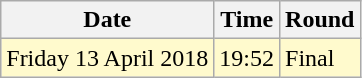<table class="wikitable">
<tr>
<th>Date</th>
<th>Time</th>
<th>Round</th>
</tr>
<tr>
<td style=background:lemonchiffon>Friday 13 April 2018</td>
<td style=background:lemonchiffon>19:52</td>
<td style=background:lemonchiffon>Final</td>
</tr>
</table>
